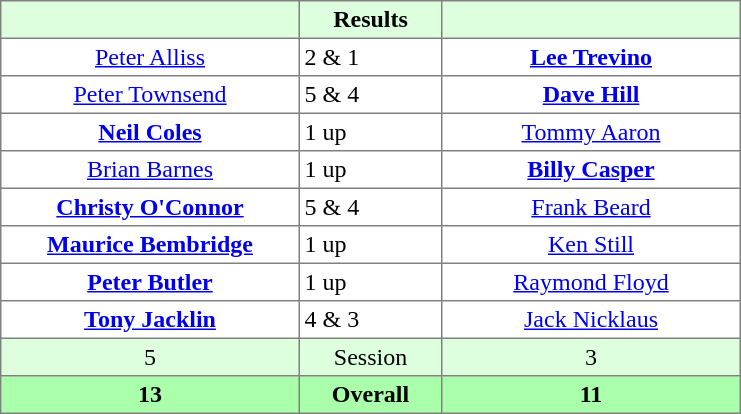<table border="1" cellpadding="3" style="border-collapse: collapse; text-align:center;">
<tr style="background:#dfd;">
<th style="width:12em;"></th>
<th style="width:5.5em;">Results</th>
<th style="width:12em;"></th>
</tr>
<tr>
<td><a href='#'>Peter Alliss</a></td>
<td align=left> 2 & 1</td>
<td><strong><a href='#'>Lee Trevino</a></strong></td>
</tr>
<tr>
<td><a href='#'>Peter Townsend</a></td>
<td align=left> 5 & 4</td>
<td><strong><a href='#'>Dave Hill</a></strong></td>
</tr>
<tr>
<td><strong><a href='#'>Neil Coles</a></strong></td>
<td align=left> 1 up</td>
<td><a href='#'>Tommy Aaron</a></td>
</tr>
<tr>
<td><a href='#'>Brian Barnes</a></td>
<td align=left> 1 up</td>
<td><strong><a href='#'>Billy Casper</a></strong></td>
</tr>
<tr>
<td><strong><a href='#'>Christy O'Connor</a></strong></td>
<td align=left> 5 & 4</td>
<td><a href='#'>Frank Beard</a></td>
</tr>
<tr>
<td><strong><a href='#'>Maurice Bembridge</a></strong></td>
<td align=left> 1 up</td>
<td><a href='#'>Ken Still</a></td>
</tr>
<tr>
<td><strong><a href='#'>Peter Butler</a></strong></td>
<td align=left> 1 up</td>
<td><a href='#'>Raymond Floyd</a></td>
</tr>
<tr>
<td><strong><a href='#'>Tony Jacklin</a></strong></td>
<td align=left> 4 & 3</td>
<td><a href='#'>Jack Nicklaus</a></td>
</tr>
<tr style="background:#dfd;">
<td>5</td>
<td>Session</td>
<td>3</td>
</tr>
<tr style="background:#afa;">
<th>13</th>
<th>Overall</th>
<th>11</th>
</tr>
</table>
